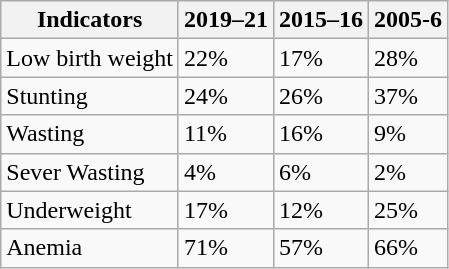<table class = "wikitable sortable">
<tr>
<th>Indicators</th>
<th>2019–21</th>
<th>2015–16</th>
<th>2005-6</th>
</tr>
<tr>
<td>Low birth weight</td>
<td>22%</td>
<td>17%</td>
<td>28%</td>
</tr>
<tr>
<td>Stunting</td>
<td>24%</td>
<td>26%</td>
<td>37%</td>
</tr>
<tr>
<td>Wasting</td>
<td>11%</td>
<td>16%</td>
<td>9%</td>
</tr>
<tr>
<td>Sever Wasting</td>
<td>4%</td>
<td>6%</td>
<td>2%</td>
</tr>
<tr>
<td>Underweight</td>
<td>17%</td>
<td>12%</td>
<td>25%</td>
</tr>
<tr>
<td>Anemia</td>
<td>71%</td>
<td>57%</td>
<td>66%</td>
</tr>
</table>
